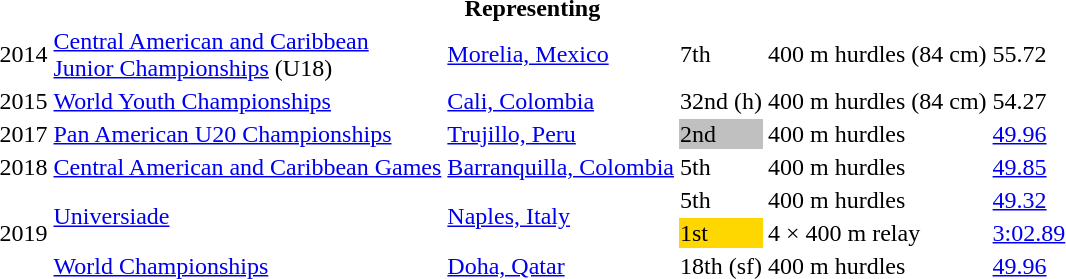<table>
<tr>
<th colspan="6">Representing </th>
</tr>
<tr>
<td>2014</td>
<td><a href='#'>Central American and Caribbean<br>Junior Championships</a> (U18)</td>
<td><a href='#'>Morelia, Mexico</a></td>
<td>7th</td>
<td>400 m hurdles (84 cm)</td>
<td>55.72</td>
</tr>
<tr>
<td>2015</td>
<td><a href='#'>World Youth Championships</a></td>
<td><a href='#'>Cali, Colombia</a></td>
<td>32nd (h)</td>
<td>400 m hurdles (84 cm)</td>
<td>54.27</td>
</tr>
<tr>
<td>2017</td>
<td><a href='#'>Pan American U20 Championships</a></td>
<td><a href='#'>Trujillo, Peru</a></td>
<td bgcolor=silver>2nd</td>
<td>400 m hurdles</td>
<td><a href='#'>49.96</a></td>
</tr>
<tr>
<td>2018</td>
<td><a href='#'>Central American and Caribbean Games</a></td>
<td><a href='#'>Barranquilla, Colombia</a></td>
<td>5th</td>
<td>400 m hurdles</td>
<td><a href='#'>49.85</a></td>
</tr>
<tr>
<td rowspan=3>2019</td>
<td rowspan=2><a href='#'>Universiade</a></td>
<td rowspan=2><a href='#'>Naples, Italy</a></td>
<td>5th</td>
<td>400 m hurdles</td>
<td><a href='#'>49.32</a></td>
</tr>
<tr>
<td bgcolor=gold>1st</td>
<td>4 × 400 m relay</td>
<td><a href='#'>3:02.89</a></td>
</tr>
<tr>
<td><a href='#'>World Championships</a></td>
<td><a href='#'>Doha, Qatar</a></td>
<td>18th (sf)</td>
<td>400 m hurdles</td>
<td><a href='#'>49.96</a></td>
</tr>
</table>
